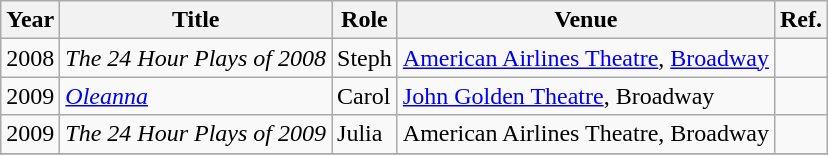<table class="wikitable sortable">
<tr>
<th scope="col">Year</th>
<th scope="col">Title</th>
<th scope="col">Role</th>
<th scope="col">Venue</th>
<th scope="col" class="unsortable">Ref.</th>
</tr>
<tr>
<td>2008</td>
<td><em>The 24 Hour Plays of 2008</em></td>
<td>Steph</td>
<td><a href='#'>American Airlines Theatre</a>, <a href='#'>Broadway</a></td>
<td></td>
</tr>
<tr>
<td>2009</td>
<td><em><a href='#'>Oleanna</a></em></td>
<td>Carol</td>
<td><a href='#'>John Golden Theatre</a>, Broadway</td>
<td></td>
</tr>
<tr>
<td>2009</td>
<td><em>The 24 Hour Plays of 2009</em></td>
<td>Julia</td>
<td>American Airlines Theatre, Broadway</td>
<td></td>
</tr>
<tr>
</tr>
</table>
